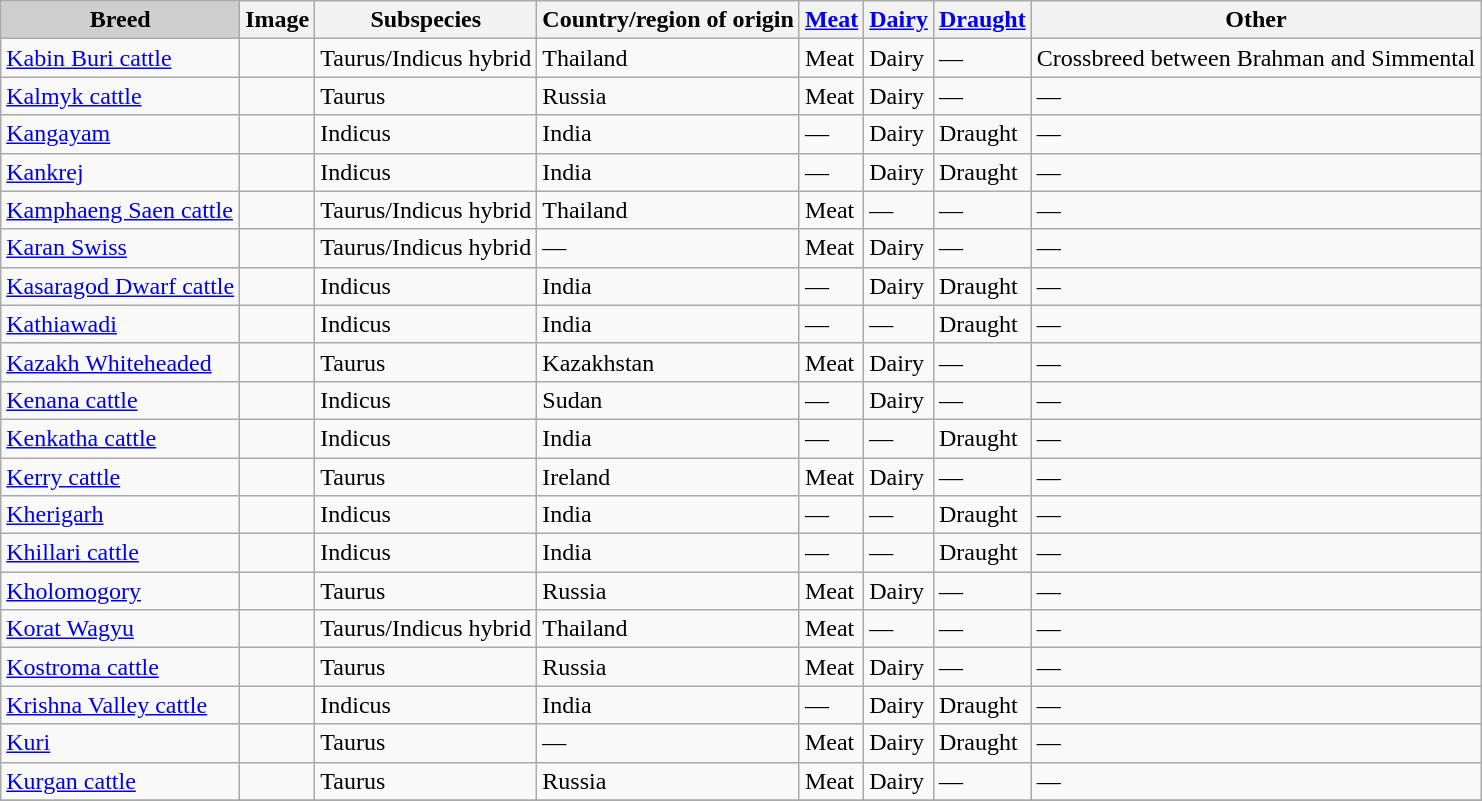<table class="wikitable sortable">
<tr>
<th style="background-color:#cfcfcf;">Breed</th>
<th>Image</th>
<th>Subspecies</th>
<th>Country/region of origin</th>
<th><a href='#'>Meat</a></th>
<th><a href='#'>Dairy</a></th>
<th><a href='#'>Draught</a></th>
<th>Other</th>
</tr>
<tr>
<td><a href='#'>Kabin Buri cattle</a></td>
<td></td>
<td>Taurus/Indicus hybrid</td>
<td>Thailand</td>
<td>Meat</td>
<td>Dairy</td>
<td>—</td>
<td>Crossbreed between Brahman and Simmental</td>
</tr>
<tr>
<td><a href='#'>Kalmyk cattle</a></td>
<td></td>
<td>Taurus</td>
<td>Russia</td>
<td>Meat</td>
<td>Dairy</td>
<td>—</td>
<td>—</td>
</tr>
<tr>
<td><a href='#'>Kangayam</a></td>
<td></td>
<td>Indicus</td>
<td>India</td>
<td>—</td>
<td>Dairy</td>
<td>Draught</td>
<td>—</td>
</tr>
<tr>
<td><a href='#'>Kankrej</a></td>
<td></td>
<td>Indicus</td>
<td>India</td>
<td>—</td>
<td>Dairy</td>
<td>Draught</td>
<td>—</td>
</tr>
<tr>
<td><a href='#'>Kamphaeng Saen cattle</a></td>
<td></td>
<td>Taurus/Indicus hybrid</td>
<td>Thailand</td>
<td>Meat</td>
<td>—</td>
<td>—</td>
<td>—</td>
</tr>
<tr>
<td><a href='#'>Karan Swiss</a></td>
<td></td>
<td>Taurus/Indicus  hybrid</td>
<td>—</td>
<td>Meat</td>
<td>Dairy</td>
<td>—</td>
<td>—</td>
</tr>
<tr>
<td><a href='#'>Kasaragod Dwarf cattle</a></td>
<td></td>
<td>Indicus</td>
<td>India</td>
<td>—</td>
<td>Dairy</td>
<td>Draught</td>
<td>—</td>
</tr>
<tr>
<td><a href='#'>Kathiawadi</a></td>
<td></td>
<td>Indicus</td>
<td>India</td>
<td>—</td>
<td>—</td>
<td>Draught</td>
<td>—</td>
</tr>
<tr>
<td><a href='#'>Kazakh Whiteheaded</a></td>
<td></td>
<td>Taurus</td>
<td>Kazakhstan</td>
<td>Meat</td>
<td>Dairy</td>
<td>—</td>
<td>—</td>
</tr>
<tr>
<td><a href='#'>Kenana cattle</a></td>
<td></td>
<td>Indicus</td>
<td>Sudan</td>
<td>—</td>
<td>Dairy</td>
<td>—</td>
<td>—</td>
</tr>
<tr>
<td><a href='#'>Kenkatha cattle</a></td>
<td></td>
<td>Indicus</td>
<td>India</td>
<td>—</td>
<td>—</td>
<td>Draught</td>
<td>—</td>
</tr>
<tr>
<td><a href='#'>Kerry cattle</a></td>
<td></td>
<td>Taurus</td>
<td>Ireland</td>
<td>Meat</td>
<td>Dairy</td>
<td>—</td>
<td>—</td>
</tr>
<tr>
<td><a href='#'>Kherigarh</a></td>
<td></td>
<td>Indicus</td>
<td>India</td>
<td>—</td>
<td>—</td>
<td>Draught</td>
<td>—</td>
</tr>
<tr>
<td><a href='#'>Khillari cattle</a></td>
<td></td>
<td>Indicus</td>
<td>India</td>
<td>—</td>
<td>—</td>
<td>Draught</td>
<td>—</td>
</tr>
<tr>
<td><a href='#'>Kholomogory</a></td>
<td></td>
<td>Taurus</td>
<td>Russia</td>
<td>Meat</td>
<td>Dairy</td>
<td>—</td>
<td>—</td>
</tr>
<tr>
<td><a href='#'>Korat Wagyu</a></td>
<td></td>
<td>Taurus/Indicus hybrid</td>
<td>Thailand</td>
<td>Meat</td>
<td>—</td>
<td>—</td>
<td>—</td>
</tr>
<tr>
<td><a href='#'>Kostroma cattle</a></td>
<td></td>
<td>Taurus</td>
<td>Russia</td>
<td>Meat</td>
<td>Dairy</td>
<td>—</td>
<td>—</td>
</tr>
<tr>
<td><a href='#'>Krishna Valley cattle</a></td>
<td></td>
<td>Indicus</td>
<td>India</td>
<td>—</td>
<td>Dairy</td>
<td>Draught</td>
<td>—</td>
</tr>
<tr>
<td><a href='#'>Kuri</a></td>
<td></td>
<td>Taurus</td>
<td>—</td>
<td>Meat</td>
<td>Dairy</td>
<td>Draught</td>
<td>—</td>
</tr>
<tr>
<td><a href='#'>Kurgan cattle</a></td>
<td></td>
<td>Taurus</td>
<td>Russia</td>
<td>Meat</td>
<td>Dairy</td>
<td>—</td>
<td>—</td>
</tr>
<tr class="sortbottom">
</tr>
</table>
